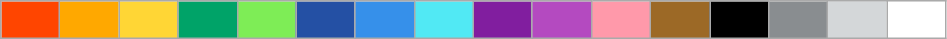<table class="wikitable">
<tr>
<th style="background-color:#ff4500; width: 2em;"> </th>
<th style="background-color:#ffa800; width: 2em;"> </th>
<th style="background-color:#ffd635; width: 2em;"> </th>
<th style="background-color:#00a368; width: 2em;"> </th>
<th style="background-color:#7eed56; width: 2em;"> </th>
<th style="background-color:#2450a4; width: 2em;"> </th>
<th style="background-color:#3690ea; width: 2em;"> </th>
<th style="background-color:#51e9f4; width: 2em;"> </th>
<th style="background-color:#811e9f; width: 2em;"> </th>
<th style="background-color:#b44ac0; width: 2em;"> </th>
<th style="background-color:#ff99aa; width: 2em;"> </th>
<th style="background-color:#9c6926; width: 2em;"> </th>
<th style="background-color:#000000; width: 2em;"> </th>
<th style="background-color:#898d90; width: 2em;"> </th>
<th style="background-color:#d4d7d9; width: 2em;"> </th>
<th style="background-color:#ffffff; width: 2em;"> </th>
</tr>
</table>
